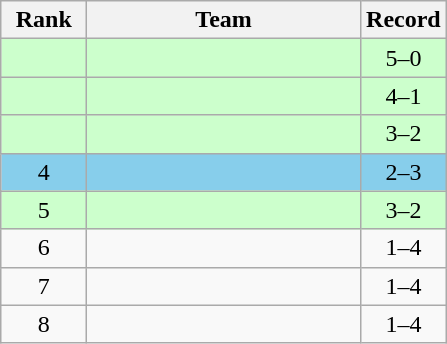<table class="wikitable" style="text-align: center">
<tr>
<th width=50>Rank</th>
<th width=175>Team</th>
<th width=50>Record</th>
</tr>
<tr bgcolor=ccffcc>
<td></td>
<td align=left></td>
<td>5–0</td>
</tr>
<tr bgcolor=ccffcc>
<td></td>
<td align=left></td>
<td>4–1</td>
</tr>
<tr bgcolor=ccffcc>
<td></td>
<td align=left></td>
<td>3–2</td>
</tr>
<tr bgcolor=skyblue>
<td>4</td>
<td align=left></td>
<td>2–3</td>
</tr>
<tr bgcolor=ccffcc>
<td>5</td>
<td align=left></td>
<td>3–2</td>
</tr>
<tr>
<td>6</td>
<td align=left></td>
<td>1–4</td>
</tr>
<tr>
<td>7</td>
<td align=left></td>
<td>1–4</td>
</tr>
<tr>
<td>8</td>
<td align=left></td>
<td>1–4</td>
</tr>
</table>
